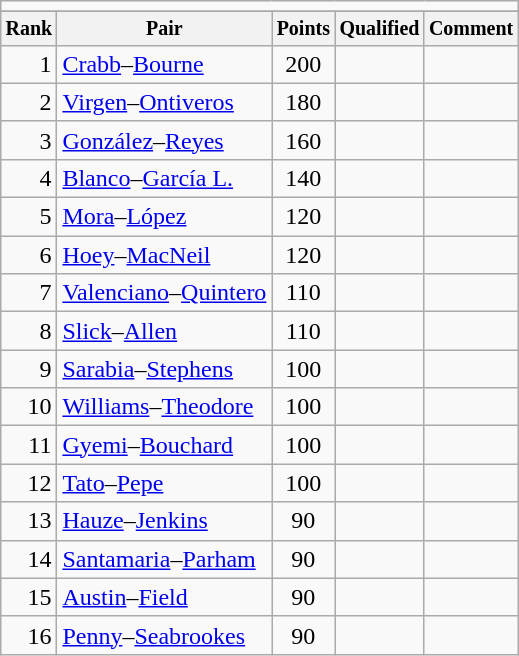<table class="wikitable">
<tr>
<td colspan=5 align="center"></td>
</tr>
<tr>
</tr>
<tr style="font-size:10pt;font-weight:bold">
<th>Rank</th>
<th>Pair</th>
<th>Points</th>
<th>Qualified</th>
<th>Comment</th>
</tr>
<tr>
<td align=right>1</td>
<td> <a href='#'>Crabb</a>–<a href='#'>Bourne</a></td>
<td align=center>200</td>
<td></td>
<td></td>
</tr>
<tr>
<td align=right>2</td>
<td> <a href='#'>Virgen</a>–<a href='#'>Ontiveros</a></td>
<td align=center>180</td>
<td></td>
<td></td>
</tr>
<tr>
<td align=right>3</td>
<td> <a href='#'>González</a>–<a href='#'>Reyes</a></td>
<td align=center>160</td>
<td></td>
<td></td>
</tr>
<tr>
<td align=right>4</td>
<td> <a href='#'>Blanco</a>–<a href='#'>García L.</a></td>
<td align=center>140</td>
<td></td>
<td></td>
</tr>
<tr>
<td align=right>5</td>
<td> <a href='#'>Mora</a>–<a href='#'>López</a></td>
<td align=center>120</td>
<td></td>
<td></td>
</tr>
<tr>
<td align=right>6</td>
<td> <a href='#'>Hoey</a>–<a href='#'>MacNeil</a></td>
<td align=center>120</td>
<td></td>
<td></td>
</tr>
<tr>
<td align=right>7</td>
<td> <a href='#'>Valenciano</a>–<a href='#'>Quintero</a></td>
<td align=center>110</td>
<td></td>
<td></td>
</tr>
<tr>
<td align=right>8</td>
<td> <a href='#'>Slick</a>–<a href='#'>Allen</a></td>
<td align=center>110</td>
<td></td>
<td></td>
</tr>
<tr>
<td align=right>9</td>
<td> <a href='#'>Sarabia</a>–<a href='#'>Stephens</a></td>
<td align=center>100</td>
<td></td>
<td></td>
</tr>
<tr>
<td align=right>10</td>
<td> <a href='#'>Williams</a>–<a href='#'>Theodore</a></td>
<td align=center>100</td>
<td></td>
<td></td>
</tr>
<tr>
<td align=right>11</td>
<td> <a href='#'>Gyemi</a>–<a href='#'>Bouchard</a></td>
<td align=center>100</td>
<td></td>
<td></td>
</tr>
<tr>
<td align=right>12</td>
<td> <a href='#'>Tato</a>–<a href='#'>Pepe</a></td>
<td align=center>100</td>
<td></td>
<td></td>
</tr>
<tr>
<td align=right>13</td>
<td> <a href='#'>Hauze</a>–<a href='#'>Jenkins</a></td>
<td align=center>90</td>
<td></td>
<td></td>
</tr>
<tr>
<td align=right>14</td>
<td> <a href='#'>Santamaria</a>–<a href='#'>Parham</a></td>
<td align=center>90</td>
<td></td>
<td></td>
</tr>
<tr>
<td align=right>15</td>
<td> <a href='#'>Austin</a>–<a href='#'>Field</a></td>
<td align=center>90</td>
<td></td>
<td></td>
</tr>
<tr>
<td align=right>16</td>
<td> <a href='#'>Penny</a>–<a href='#'>Seabrookes</a></td>
<td align=center>90</td>
<td></td>
<td></td>
</tr>
</table>
